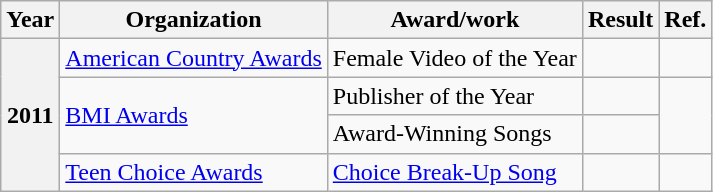<table class="wikitable">
<tr>
<th>Year</th>
<th>Organization</th>
<th>Award/work</th>
<th>Result</th>
<th>Ref.</th>
</tr>
<tr>
<th scope="row" rowspan="5">2011</th>
<td><a href='#'>American Country Awards</a></td>
<td>Female Video of the Year</td>
<td></td>
<td></td>
</tr>
<tr>
<td rowspan=2><a href='#'>BMI Awards</a></td>
<td>Publisher of the Year</td>
<td></td>
<td rowspan="2" style="text-align:center;"></td>
</tr>
<tr>
<td>Award-Winning Songs</td>
<td></td>
</tr>
<tr>
<td><a href='#'>Teen Choice Awards</a></td>
<td><a href='#'>Choice Break-Up Song</a></td>
<td></td>
<td></td>
</tr>
</table>
